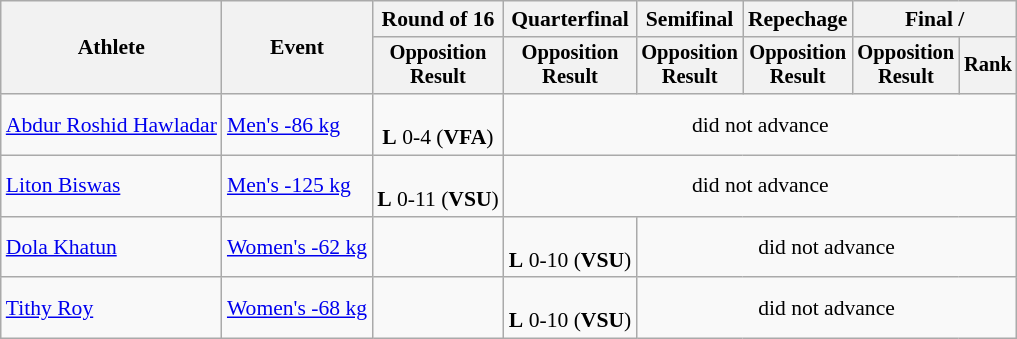<table class="wikitable" style="font-size:90%;">
<tr>
<th rowspan=2>Athlete</th>
<th rowspan=2>Event</th>
<th>Round of 16</th>
<th>Quarterfinal</th>
<th>Semifinal</th>
<th>Repechage</th>
<th colspan=2>Final / </th>
</tr>
<tr style="font-size: 95%">
<th>Opposition<br>Result</th>
<th>Opposition<br>Result</th>
<th>Opposition<br>Result</th>
<th>Opposition<br>Result</th>
<th>Opposition<br>Result</th>
<th>Rank</th>
</tr>
<tr align=center>
<td align=left><a href='#'>Abdur Roshid Hawladar</a></td>
<td align=left><a href='#'>Men's -86 kg</a></td>
<td><br><strong>L</strong> 0-4 (<strong>VFA</strong>)</td>
<td colspan=5>did not advance</td>
</tr>
<tr align=center>
<td align=left><a href='#'>Liton Biswas</a></td>
<td align=left><a href='#'>Men's -125 kg</a></td>
<td><br><strong>L</strong> 0-11 (<strong>VSU</strong>)</td>
<td colspan=5>did not advance</td>
</tr>
<tr align=center>
<td align=left><a href='#'>Dola Khatun</a></td>
<td align=left><a href='#'>Women's -62 kg</a></td>
<td></td>
<td><br><strong>L</strong> 0-10 (<strong>VSU</strong>)</td>
<td colspan=4>did not advance</td>
</tr>
<tr align=center>
<td align=left><a href='#'>Tithy Roy</a></td>
<td align=left><a href='#'>Women's -68 kg</a></td>
<td></td>
<td><br><strong>L</strong> 0-10 (<strong>VSU</strong>)</td>
<td colspan=4>did not advance</td>
</tr>
</table>
